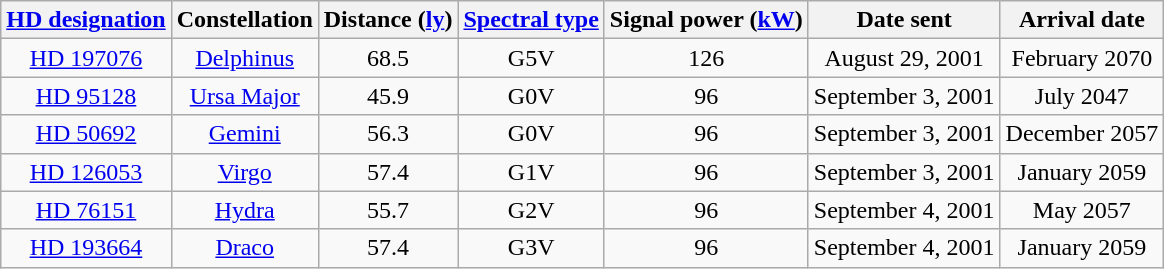<table class="wikitable" style="text-align:center">
<tr>
<th scope="col"><a href='#'>HD designation</a></th>
<th scope="col">Constellation</th>
<th scope="col">Distance (<a href='#'>ly</a>)</th>
<th scope="col"><a href='#'>Spectral type</a></th>
<th scope="col">Signal power (<a href='#'>kW</a>)</th>
<th scope="col">Date sent</th>
<th scope="col">Arrival date</th>
</tr>
<tr>
<td><a href='#'>HD 197076</a></td>
<td><a href='#'>Delphinus</a></td>
<td>68.5</td>
<td>G5V</td>
<td>126</td>
<td>August 29, 2001</td>
<td>February 2070</td>
</tr>
<tr>
<td><a href='#'>HD 95128</a></td>
<td><a href='#'>Ursa Major</a></td>
<td>45.9</td>
<td>G0V</td>
<td>96</td>
<td>September 3, 2001</td>
<td>July 2047</td>
</tr>
<tr>
<td><a href='#'>HD 50692</a></td>
<td><a href='#'>Gemini</a></td>
<td>56.3</td>
<td>G0V</td>
<td>96</td>
<td>September 3, 2001</td>
<td>December 2057</td>
</tr>
<tr>
<td><a href='#'>HD 126053</a></td>
<td><a href='#'>Virgo</a></td>
<td>57.4</td>
<td>G1V</td>
<td>96</td>
<td>September 3, 2001</td>
<td>January 2059</td>
</tr>
<tr>
<td><a href='#'>HD 76151</a></td>
<td><a href='#'>Hydra</a></td>
<td>55.7</td>
<td>G2V</td>
<td>96</td>
<td>September 4, 2001</td>
<td>May 2057</td>
</tr>
<tr>
<td><a href='#'>HD 193664</a></td>
<td><a href='#'>Draco</a></td>
<td>57.4</td>
<td>G3V</td>
<td>96</td>
<td>September 4, 2001</td>
<td>January 2059</td>
</tr>
</table>
